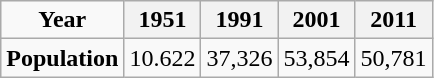<table class="wikitable">
<tr>
<td style="text-align:center;"><strong>Year</strong></td>
<th>1951</th>
<th>1991</th>
<th>2001</th>
<th>2011</th>
</tr>
<tr>
<td style="text-align:center;"><strong>Population</strong></td>
<td>10.622</td>
<td>37,326</td>
<td>53,854</td>
<td>50,781</td>
</tr>
</table>
